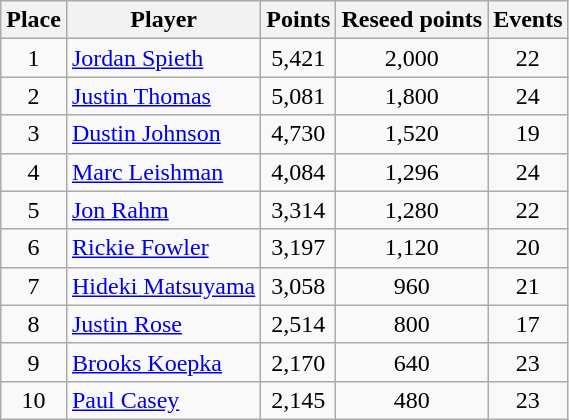<table class="wikitable">
<tr>
<th>Place</th>
<th>Player</th>
<th>Points</th>
<th>Reseed points</th>
<th>Events</th>
</tr>
<tr>
<td align=center>1</td>
<td> <a href='#'>Jordan Spieth</a></td>
<td align=center>5,421</td>
<td align=center>2,000</td>
<td align=center>22</td>
</tr>
<tr>
<td align=center>2</td>
<td> <a href='#'>Justin Thomas</a></td>
<td align=center>5,081</td>
<td align=center>1,800</td>
<td align=center>24</td>
</tr>
<tr>
<td align=center>3</td>
<td> <a href='#'>Dustin Johnson</a></td>
<td align=center>4,730</td>
<td align=center>1,520</td>
<td align=center>19</td>
</tr>
<tr>
<td align=center>4</td>
<td> <a href='#'>Marc Leishman</a></td>
<td align=center>4,084</td>
<td align=center>1,296</td>
<td align=center>24</td>
</tr>
<tr>
<td align=center>5</td>
<td> <a href='#'>Jon Rahm</a></td>
<td align=center>3,314</td>
<td align=center>1,280</td>
<td align=center>22</td>
</tr>
<tr>
<td align=center>6</td>
<td> <a href='#'>Rickie Fowler</a></td>
<td align=center>3,197</td>
<td align=center>1,120</td>
<td align=center>20</td>
</tr>
<tr>
<td align=center>7</td>
<td> <a href='#'>Hideki Matsuyama</a></td>
<td align=center>3,058</td>
<td align=center>960</td>
<td align=center>21</td>
</tr>
<tr>
<td align=center>8</td>
<td> <a href='#'>Justin Rose</a></td>
<td align=center>2,514</td>
<td align=center>800</td>
<td align=center>17</td>
</tr>
<tr>
<td align=center>9</td>
<td> <a href='#'>Brooks Koepka</a></td>
<td align=center>2,170</td>
<td align=center>640</td>
<td align=center>23</td>
</tr>
<tr>
<td align=center>10</td>
<td> <a href='#'>Paul Casey</a></td>
<td align=center>2,145</td>
<td align=center>480</td>
<td align=center>23</td>
</tr>
</table>
